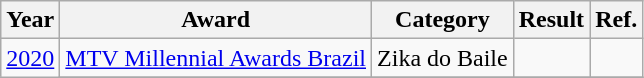<table class="wikitable">
<tr>
<th>Year</th>
<th>Award</th>
<th>Category</th>
<th>Result</th>
<th>Ref.</th>
</tr>
<tr>
<td rowspan=3><a href='#'>2020</a></td>
<td><a href='#'>MTV Millennial Awards Brazil</a></td>
<td>Zika do Baile</td>
<td></td>
<td></td>
</tr>
<tr>
</tr>
</table>
